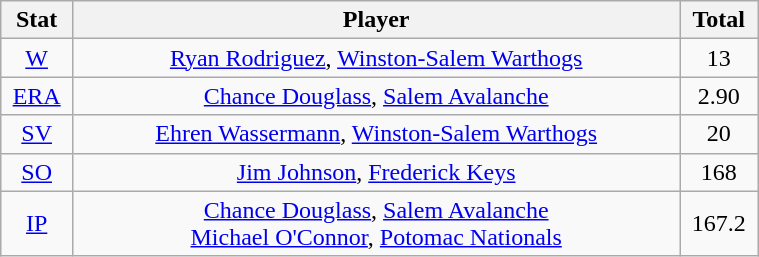<table class="wikitable" width="40%" style="text-align:center;">
<tr>
<th width="5%">Stat</th>
<th width="60%">Player</th>
<th width="5%">Total</th>
</tr>
<tr>
<td><a href='#'>W</a></td>
<td><a href='#'>Ryan Rodriguez</a>, <a href='#'>Winston-Salem Warthogs</a></td>
<td>13</td>
</tr>
<tr>
<td><a href='#'>ERA</a></td>
<td><a href='#'>Chance Douglass</a>, <a href='#'>Salem Avalanche</a></td>
<td>2.90</td>
</tr>
<tr>
<td><a href='#'>SV</a></td>
<td><a href='#'>Ehren Wassermann</a>, <a href='#'>Winston-Salem Warthogs</a></td>
<td>20</td>
</tr>
<tr>
<td><a href='#'>SO</a></td>
<td><a href='#'>Jim Johnson</a>, <a href='#'>Frederick Keys</a></td>
<td>168</td>
</tr>
<tr>
<td><a href='#'>IP</a></td>
<td><a href='#'>Chance Douglass</a>, <a href='#'>Salem Avalanche</a> <br> <a href='#'>Michael O'Connor</a>, <a href='#'>Potomac Nationals</a></td>
<td>167.2</td>
</tr>
</table>
